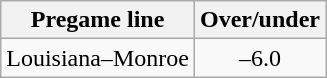<table class="wikitable" style="margin-right: auto; margin-right: auto; border: none;">
<tr align="center">
<th style=>Pregame line</th>
<th style=>Over/under</th>
</tr>
<tr align="center">
<td>Louisiana–Monroe</td>
<td>–6.0</td>
</tr>
</table>
